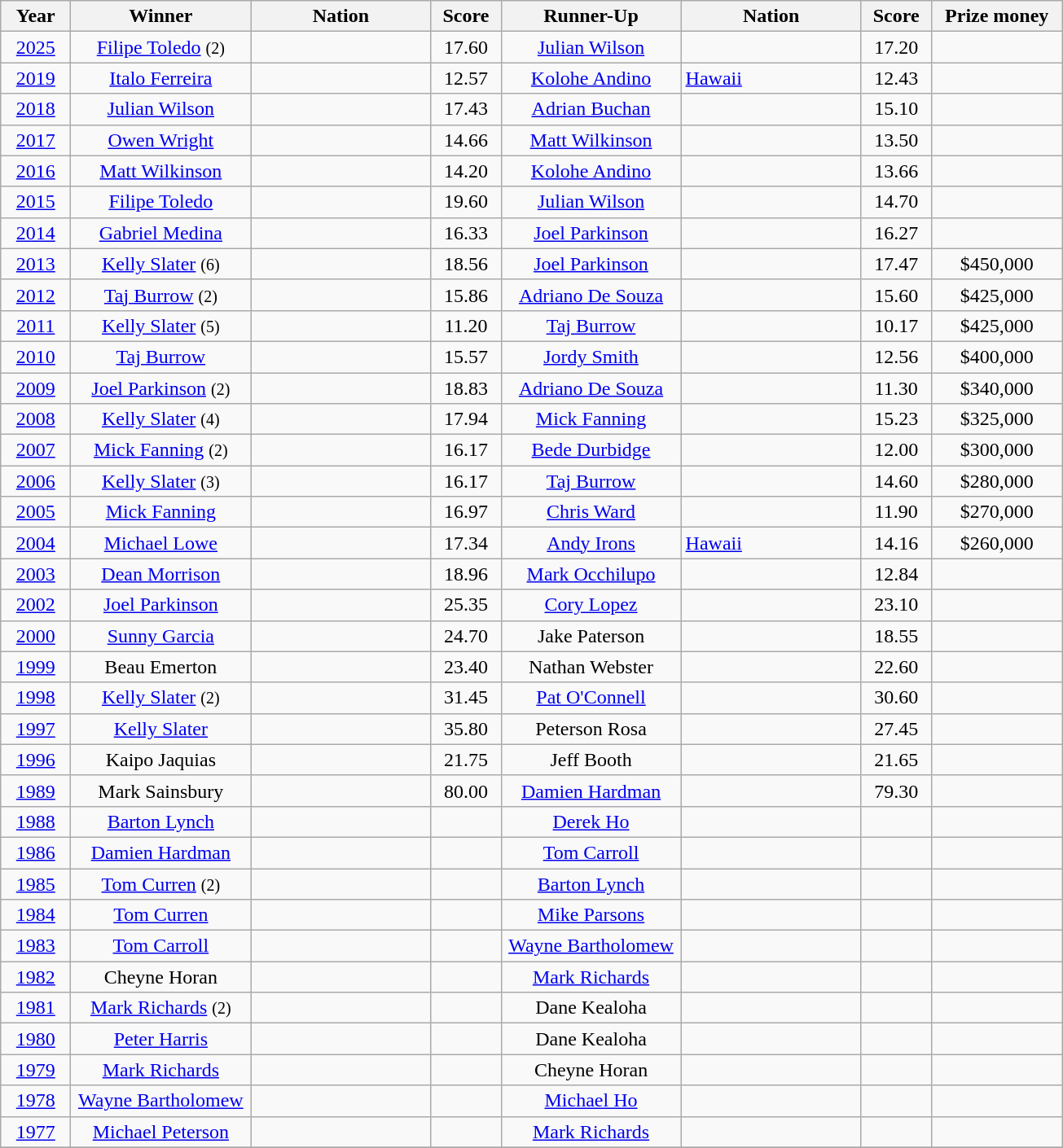<table class="wikitable" border="1">
<tr>
<th width=50>Year</th>
<th width=140>Winner</th>
<th width=140>Nation</th>
<th width=50>Score</th>
<th width=140>Runner-Up</th>
<th width=140>Nation</th>
<th width=50>Score</th>
<th width=100>Prize money</th>
</tr>
<tr>
<td align=center><a href='#'>2025</a></td>
<td align=center><a href='#'>Filipe Toledo</a> <small>(2)</small></td>
<td></td>
<td align=center>17.60</td>
<td align=center><a href='#'>Julian Wilson</a></td>
<td></td>
<td align=center>17.20</td>
<td align=center></td>
</tr>
<tr>
<td align=center><a href='#'>2019</a></td>
<td align=center><a href='#'>Italo Ferreira</a></td>
<td></td>
<td align=center>12.57</td>
<td align=center><a href='#'>Kolohe Andino</a></td>
<td> <a href='#'>Hawaii</a></td>
<td align=center>12.43</td>
<td align=center></td>
</tr>
<tr>
<td align=center><a href='#'>2018</a></td>
<td align=center><a href='#'>Julian Wilson</a></td>
<td></td>
<td align=center>17.43</td>
<td align=center><a href='#'>Adrian Buchan</a></td>
<td></td>
<td align=center>15.10</td>
<td align=center></td>
</tr>
<tr>
<td align=center><a href='#'>2017</a></td>
<td align=center><a href='#'>Owen Wright</a></td>
<td></td>
<td align=center>14.66</td>
<td align=center><a href='#'>Matt Wilkinson</a></td>
<td></td>
<td align=center>13.50</td>
<td align=center></td>
</tr>
<tr>
<td align=center><a href='#'>2016</a></td>
<td align=center><a href='#'>Matt Wilkinson</a></td>
<td></td>
<td align=center>14.20</td>
<td align=center><a href='#'>Kolohe Andino</a></td>
<td></td>
<td align=center>13.66</td>
<td align=center></td>
</tr>
<tr>
<td align=center><a href='#'>2015</a></td>
<td align=center><a href='#'>Filipe Toledo</a></td>
<td></td>
<td align=center>19.60</td>
<td align=center><a href='#'>Julian Wilson</a></td>
<td></td>
<td align=center>14.70</td>
<td align=center></td>
</tr>
<tr>
<td align=center><a href='#'>2014</a></td>
<td align=center><a href='#'>Gabriel Medina</a></td>
<td></td>
<td align=center>16.33</td>
<td align=center><a href='#'>Joel Parkinson</a></td>
<td></td>
<td align=center>16.27</td>
<td align=center></td>
</tr>
<tr>
<td align=center><a href='#'>2013</a></td>
<td align=center><a href='#'>Kelly Slater</a> <small>(6)</small></td>
<td></td>
<td align=center>18.56</td>
<td align=center><a href='#'>Joel Parkinson</a></td>
<td></td>
<td align=center>17.47</td>
<td align=center>$450,000</td>
</tr>
<tr>
<td align=center><a href='#'>2012</a></td>
<td align=center><a href='#'>Taj Burrow</a> <small>(2)</small></td>
<td></td>
<td align=center>15.86</td>
<td align=center><a href='#'>Adriano De Souza</a></td>
<td></td>
<td align=center>15.60</td>
<td align=center>$425,000</td>
</tr>
<tr>
<td align=center><a href='#'>2011</a></td>
<td align=center><a href='#'>Kelly Slater</a> <small>(5)</small></td>
<td></td>
<td align=center>11.20</td>
<td align=center><a href='#'>Taj Burrow</a></td>
<td></td>
<td align=center>10.17</td>
<td align=center>$425,000</td>
</tr>
<tr>
<td align=center><a href='#'>2010</a></td>
<td align=center><a href='#'>Taj Burrow</a></td>
<td></td>
<td align=center>15.57</td>
<td align=center><a href='#'>Jordy Smith</a></td>
<td></td>
<td align=center>12.56</td>
<td align=center>$400,000</td>
</tr>
<tr>
<td align=center><a href='#'>2009</a></td>
<td align=center><a href='#'>Joel Parkinson</a> <small>(2)</small></td>
<td></td>
<td align=center>18.83</td>
<td align=center><a href='#'>Adriano De Souza</a></td>
<td></td>
<td align=center>11.30</td>
<td align=center>$340,000</td>
</tr>
<tr>
<td align=center><a href='#'>2008</a></td>
<td align=center><a href='#'>Kelly Slater</a>  <small>(4)</small></td>
<td></td>
<td align=center>17.94</td>
<td align=center><a href='#'>Mick Fanning</a></td>
<td></td>
<td align=center>15.23</td>
<td align=center>$325,000</td>
</tr>
<tr>
<td align=center><a href='#'>2007</a></td>
<td align=center><a href='#'>Mick Fanning</a> <small>(2)</small></td>
<td></td>
<td align=center>16.17</td>
<td align=center><a href='#'>Bede Durbidge</a></td>
<td></td>
<td align=center>12.00</td>
<td align=center>$300,000</td>
</tr>
<tr>
<td align=center><a href='#'>2006</a></td>
<td align=center><a href='#'>Kelly Slater</a>  <small>(3)</small></td>
<td></td>
<td align=center>16.17</td>
<td align=center><a href='#'>Taj Burrow</a></td>
<td></td>
<td align=center>14.60</td>
<td align=center>$280,000</td>
</tr>
<tr>
<td align=center><a href='#'>2005</a></td>
<td align=center><a href='#'>Mick Fanning</a></td>
<td></td>
<td align=center>16.97</td>
<td align=center><a href='#'>Chris Ward</a></td>
<td></td>
<td align=center>11.90</td>
<td align=center>$270,000</td>
</tr>
<tr>
<td align=center><a href='#'>2004</a></td>
<td align=center><a href='#'>Michael Lowe</a></td>
<td></td>
<td align=center>17.34</td>
<td align=center><a href='#'>Andy Irons</a></td>
<td> <a href='#'>Hawaii</a></td>
<td align=center>14.16</td>
<td align=center>$260,000</td>
</tr>
<tr>
<td align=center><a href='#'>2003</a></td>
<td align=center><a href='#'>Dean Morrison</a></td>
<td></td>
<td align=center>18.96</td>
<td align=center><a href='#'>Mark Occhilupo</a></td>
<td></td>
<td align=center>12.84</td>
<td align=center></td>
</tr>
<tr>
<td align=center><a href='#'>2002</a></td>
<td align=center><a href='#'>Joel Parkinson</a></td>
<td></td>
<td align=center>25.35</td>
<td align=center><a href='#'>Cory Lopez</a></td>
<td></td>
<td align=center>23.10</td>
<td align=center></td>
</tr>
<tr>
<td align=center><a href='#'>2000</a></td>
<td align=center><a href='#'>Sunny Garcia</a></td>
<td></td>
<td align=center>24.70</td>
<td align=center>Jake Paterson</td>
<td></td>
<td align=center>18.55</td>
<td align=center></td>
</tr>
<tr>
<td align=center><a href='#'>1999</a></td>
<td align=center>Beau Emerton</td>
<td></td>
<td align=center>23.40</td>
<td align=center>Nathan Webster</td>
<td></td>
<td align=center>22.60</td>
<td align=center></td>
</tr>
<tr>
<td align=center><a href='#'>1998</a></td>
<td align=center><a href='#'>Kelly Slater</a> <small>(2)</small></td>
<td></td>
<td align=center>31.45</td>
<td align=center><a href='#'>Pat O'Connell</a></td>
<td></td>
<td align=center>30.60</td>
<td align=center></td>
</tr>
<tr>
<td align=center><a href='#'>1997</a></td>
<td align=center><a href='#'>Kelly Slater</a></td>
<td></td>
<td align=center>35.80</td>
<td align=center>Peterson Rosa</td>
<td></td>
<td align=center>27.45</td>
<td align=center></td>
</tr>
<tr>
<td align=center><a href='#'>1996</a></td>
<td align=center>Kaipo Jaquias</td>
<td></td>
<td align=center>21.75</td>
<td align=center>Jeff Booth</td>
<td></td>
<td align=center>21.65</td>
<td align=center></td>
</tr>
<tr>
<td align=center><a href='#'>1989</a></td>
<td align=center>Mark Sainsbury</td>
<td></td>
<td align=center>80.00</td>
<td align=center><a href='#'>Damien Hardman</a></td>
<td></td>
<td align=center>79.30</td>
<td align=center></td>
</tr>
<tr>
<td align=center><a href='#'>1988</a></td>
<td align=center><a href='#'>Barton Lynch</a></td>
<td></td>
<td align=center></td>
<td align=center><a href='#'>Derek Ho</a></td>
<td></td>
<td align=center></td>
<td align=center></td>
</tr>
<tr>
<td align=center><a href='#'>1986</a></td>
<td align=center><a href='#'>Damien Hardman</a></td>
<td></td>
<td align=center></td>
<td align=center><a href='#'>Tom Carroll</a></td>
<td></td>
<td align=center></td>
<td align=center></td>
</tr>
<tr>
<td align=center><a href='#'>1985</a></td>
<td align=center><a href='#'>Tom Curren</a> <small>(2)</small></td>
<td></td>
<td align=center></td>
<td align=center><a href='#'>Barton Lynch</a></td>
<td></td>
<td align=center></td>
<td align=center></td>
</tr>
<tr>
<td align=center><a href='#'>1984</a></td>
<td align=center><a href='#'>Tom Curren</a></td>
<td></td>
<td align=center></td>
<td align=center><a href='#'>Mike Parsons</a></td>
<td></td>
<td align=center></td>
<td align=center></td>
</tr>
<tr>
<td align=center><a href='#'>1983</a></td>
<td align=center><a href='#'>Tom Carroll</a></td>
<td></td>
<td align=center></td>
<td align=center><a href='#'>Wayne Bartholomew</a></td>
<td></td>
<td align=center></td>
<td align=center></td>
</tr>
<tr>
<td align=center><a href='#'>1982</a></td>
<td align=center>Cheyne Horan</td>
<td></td>
<td align=center></td>
<td align=center><a href='#'>Mark Richards</a></td>
<td></td>
<td align=center></td>
<td align=center></td>
</tr>
<tr>
<td align=center><a href='#'>1981</a></td>
<td align=center><a href='#'>Mark Richards</a> <small>(2)</small></td>
<td></td>
<td align=center></td>
<td align=center>Dane Kealoha</td>
<td></td>
<td align=center></td>
<td align=center></td>
</tr>
<tr>
<td align=center><a href='#'>1980</a></td>
<td align=center><a href='#'>Peter Harris</a></td>
<td></td>
<td align=center></td>
<td align=center>Dane Kealoha</td>
<td></td>
<td align=center></td>
<td align=center></td>
</tr>
<tr>
<td align=center><a href='#'>1979</a></td>
<td align=center><a href='#'>Mark Richards</a></td>
<td></td>
<td align=center></td>
<td align=center>Cheyne Horan</td>
<td></td>
<td align=center></td>
<td align=center></td>
</tr>
<tr>
<td align=center><a href='#'>1978</a></td>
<td align=center><a href='#'>Wayne Bartholomew</a></td>
<td></td>
<td align=center></td>
<td align=center><a href='#'>Michael Ho</a></td>
<td></td>
<td align=center></td>
<td align=center></td>
</tr>
<tr>
<td align=center><a href='#'>1977</a></td>
<td align=center><a href='#'>Michael Peterson</a></td>
<td></td>
<td align=center></td>
<td align=center><a href='#'>Mark Richards</a></td>
<td></td>
<td align=center></td>
<td align=center></td>
</tr>
<tr>
</tr>
</table>
